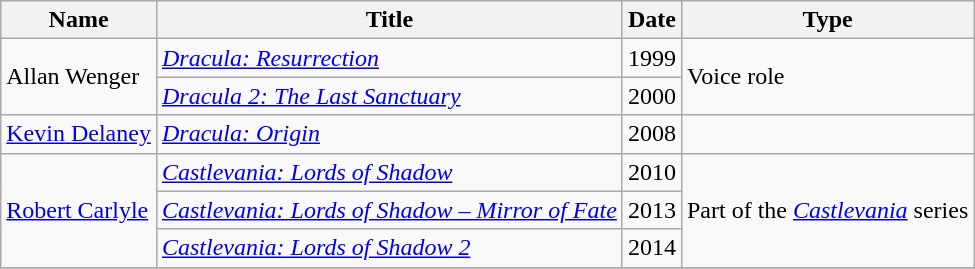<table class="wikitable sortable">
<tr>
<th scope=col>Name</th>
<th scope=col>Title</th>
<th scope=col>Date</th>
<th scope=col>Type</th>
</tr>
<tr>
<td rowspan="2">Allan Wenger</td>
<td><em><a href='#'>Dracula: Resurrection</a></em></td>
<td>1999</td>
<td rowspan="2">Voice role</td>
</tr>
<tr>
<td><em><a href='#'>Dracula 2: The Last Sanctuary</a></em></td>
<td>2000</td>
</tr>
<tr>
<td><a href='#'>Kevin Delaney</a></td>
<td><em><a href='#'>Dracula: Origin</a></em></td>
<td>2008</td>
<td></td>
</tr>
<tr>
<td rowspan="3"><a href='#'>Robert Carlyle</a></td>
<td><em><a href='#'>Castlevania: Lords of Shadow</a></em></td>
<td>2010</td>
<td rowspan="3">Part of the <em><a href='#'>Castlevania</a></em> series</td>
</tr>
<tr>
<td><em><a href='#'>Castlevania: Lords of Shadow – Mirror of Fate</a></em></td>
<td>2013</td>
</tr>
<tr>
<td><em><a href='#'>Castlevania: Lords of Shadow 2</a></em></td>
<td>2014</td>
</tr>
<tr>
</tr>
</table>
